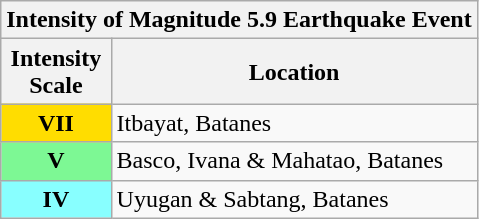<table class="wikitable">
<tr>
<th colspan="2">Intensity of Magnitude 5.9 Earthquake Event</th>
</tr>
<tr>
<th><strong>Intensity</strong><br><strong>Scale</strong></th>
<th>Location</th>
</tr>
<tr>
<th style="background-color: #fd0;"><strong>VII</strong></th>
<td>Itbayat, Batanes</td>
</tr>
<tr>
<th style="background-color: #7df894;"><strong>V</strong></th>
<td>Basco, Ivana & Mahatao, Batanes</td>
</tr>
<tr>
<th style="background-color: #8ff;"><strong>IV</strong></th>
<td>Uyugan & Sabtang, Batanes</td>
</tr>
</table>
